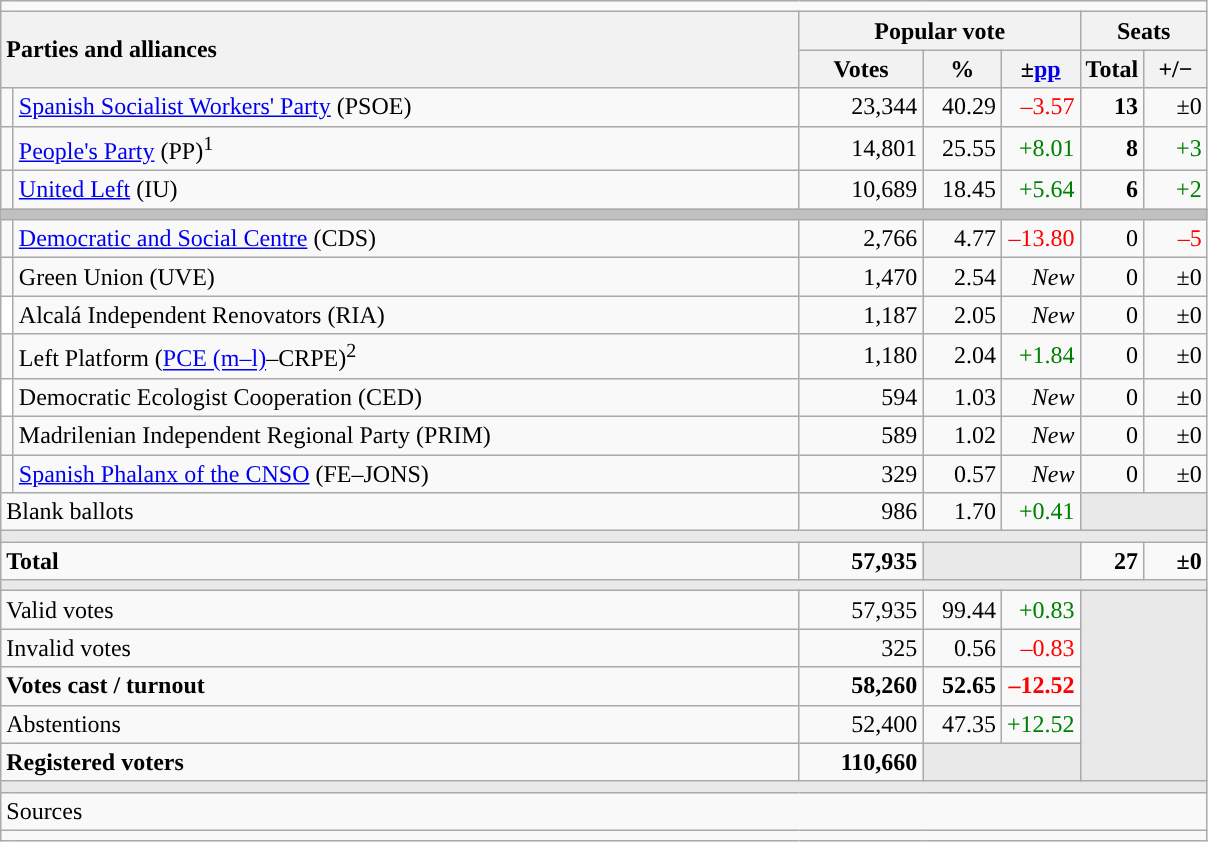<table class="wikitable" style="text-align:right;">
<tr>
<td colspan="7"></td>
</tr>
<tr>
<th style="text-align:left;" rowspan="2" colspan="2" width="525">Parties and alliances</th>
<th colspan="3">Popular vote</th>
<th colspan="2">Seats</th>
</tr>
<tr>
<th width="75">Votes</th>
<th width="45">%</th>
<th width="45">±<a href='#'>pp</a></th>
<th width="35">Total</th>
<th width="35">+/−</th>
</tr>
<tr>
<td width="1" style="color:inherit;background:"></td>
<td align="left"><a href='#'>Spanish Socialist Workers' Party</a> (PSOE)</td>
<td>23,344</td>
<td>40.29</td>
<td style="color:red;">–3.57</td>
<td><strong>13</strong></td>
<td>±0</td>
</tr>
<tr>
<td style="color:inherit;background:"></td>
<td align="left"><a href='#'>People's Party</a> (PP)<sup>1</sup></td>
<td>14,801</td>
<td>25.55</td>
<td style="color:green;">+8.01</td>
<td><strong>8</strong></td>
<td style="color:green;">+3</td>
</tr>
<tr>
<td style="color:inherit;background:"></td>
<td align="left"><a href='#'>United Left</a> (IU)</td>
<td>10,689</td>
<td>18.45</td>
<td style="color:green;">+5.64</td>
<td><strong>6</strong></td>
<td style="color:green;">+2</td>
</tr>
<tr>
<td colspan="7" bgcolor="#C0C0C0"></td>
</tr>
<tr>
<td style="color:inherit;background:"></td>
<td align="left"><a href='#'>Democratic and Social Centre</a> (CDS)</td>
<td>2,766</td>
<td>4.77</td>
<td style="color:red;">–13.80</td>
<td>0</td>
<td style="color:red;">–5</td>
</tr>
<tr>
<td style="color:inherit;background:"></td>
<td align="left">Green Union (UVE)</td>
<td>1,470</td>
<td>2.54</td>
<td><em>New</em></td>
<td>0</td>
<td>±0</td>
</tr>
<tr>
<td bgcolor="white"></td>
<td align="left">Alcalá Independent Renovators (RIA)</td>
<td>1,187</td>
<td>2.05</td>
<td><em>New</em></td>
<td>0</td>
<td>±0</td>
</tr>
<tr>
<td style="color:inherit;background:"></td>
<td align="left">Left Platform (<a href='#'>PCE (m–l)</a>–CRPE)<sup>2</sup></td>
<td>1,180</td>
<td>2.04</td>
<td style="color:green;">+1.84</td>
<td>0</td>
<td>±0</td>
</tr>
<tr>
<td bgcolor="white"></td>
<td align="left">Democratic Ecologist Cooperation (CED)</td>
<td>594</td>
<td>1.03</td>
<td><em>New</em></td>
<td>0</td>
<td>±0</td>
</tr>
<tr>
<td style="color:inherit;background:"></td>
<td align="left">Madrilenian Independent Regional Party (PRIM)</td>
<td>589</td>
<td>1.02</td>
<td><em>New</em></td>
<td>0</td>
<td>±0</td>
</tr>
<tr>
<td style="color:inherit;background:"></td>
<td align="left"><a href='#'>Spanish Phalanx of the CNSO</a> (FE–JONS)</td>
<td>329</td>
<td>0.57</td>
<td><em>New</em></td>
<td>0</td>
<td>±0</td>
</tr>
<tr>
<td align="left" colspan="2">Blank ballots</td>
<td>986</td>
<td>1.70</td>
<td style="color:green;">+0.41</td>
<td bgcolor="#E9E9E9" colspan="2"></td>
</tr>
<tr>
<td colspan="7" bgcolor="#E9E9E9"></td>
</tr>
<tr style="font-weight:bold;">
<td align="left" colspan="2">Total</td>
<td>57,935</td>
<td bgcolor="#E9E9E9" colspan="2"></td>
<td>27</td>
<td>±0</td>
</tr>
<tr>
<td colspan="7" bgcolor="#E9E9E9"></td>
</tr>
<tr>
<td align="left" colspan="2">Valid votes</td>
<td>57,935</td>
<td>99.44</td>
<td style="color:green;">+0.83</td>
<td bgcolor="#E9E9E9" colspan="2" rowspan="5"></td>
</tr>
<tr>
<td align="left" colspan="2">Invalid votes</td>
<td>325</td>
<td>0.56</td>
<td style="color:red;">–0.83</td>
</tr>
<tr style="font-weight:bold;">
<td align="left" colspan="2">Votes cast / turnout</td>
<td>58,260</td>
<td>52.65</td>
<td style="color:red;">–12.52</td>
</tr>
<tr>
<td align="left" colspan="2">Abstentions</td>
<td>52,400</td>
<td>47.35</td>
<td style="color:green;">+12.52</td>
</tr>
<tr style="font-weight:bold;">
<td align="left" colspan="2">Registered voters</td>
<td>110,660</td>
<td bgcolor="#E9E9E9" colspan="2"></td>
</tr>
<tr>
<td colspan="7" bgcolor="#E9E9E9"></td>
</tr>
<tr>
<td align="left" colspan="7">Sources</td>
</tr>
<tr>
<td colspan="7" style="text-align:left; max-width:790px;"></td>
</tr>
</table>
